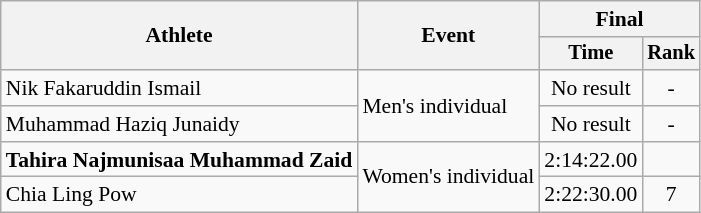<table class="wikitable" style="font-size:90%">
<tr>
<th rowspan="2">Athlete</th>
<th rowspan="2">Event</th>
<th colspan="2">Final</th>
</tr>
<tr style="font-size:95%">
<th>Time</th>
<th>Rank</th>
</tr>
<tr align="center">
<td align="left">Nik Fakaruddin Ismail</td>
<td rowspan="2" align="left">Men's individual</td>
<td>No result</td>
<td>-</td>
</tr>
<tr align="center">
<td align="left">Muhammad Haziq Junaidy</td>
<td>No result</td>
<td>-</td>
</tr>
<tr align="center">
<td align="left"><strong>Tahira Najmunisaa Muhammad Zaid</strong></td>
<td rowspan="2" align="left">Women's individual</td>
<td>2:14:22.00</td>
<td></td>
</tr>
<tr align="center">
<td align="left">Chia Ling Pow</td>
<td>2:22:30.00</td>
<td>7</td>
</tr>
</table>
